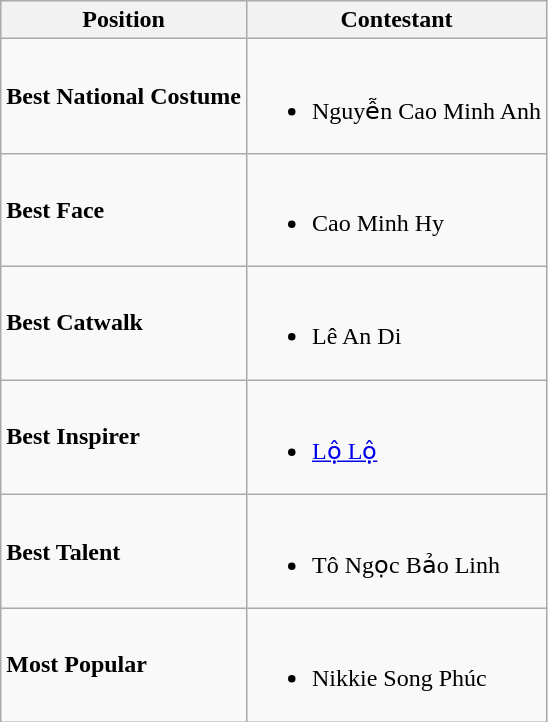<table class="wikitable sortable" style=""font-size: 95%">
<tr>
<th>Position</th>
<th>Contestant</th>
</tr>
<tr>
<td><strong>Best National Costume</strong></td>
<td><br><ul><li>Nguyễn Cao Minh Anh</li></ul></td>
</tr>
<tr>
<td><strong>Best Face</strong></td>
<td><br><ul><li>Cao Minh Hy</li></ul></td>
</tr>
<tr>
<td><strong>Best Catwalk</strong></td>
<td><br><ul><li>Lê An Di</li></ul></td>
</tr>
<tr>
<td><strong>Best Inspirer</strong></td>
<td><br><ul><li><a href='#'>Lộ Lộ</a></li></ul></td>
</tr>
<tr>
<td><strong>Best Talent</strong></td>
<td><br><ul><li>Tô Ngọc Bảo Linh</li></ul></td>
</tr>
<tr>
<td><strong>Most Popular </strong></td>
<td><br><ul><li>Nikkie Song Phúc</li></ul></td>
</tr>
</table>
